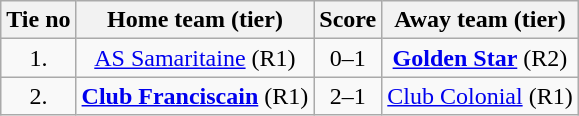<table class="wikitable" style="text-align: center">
<tr>
<th>Tie no</th>
<th>Home team (tier)</th>
<th>Score</th>
<th>Away team (tier)</th>
</tr>
<tr>
<td>1.</td>
<td> <a href='#'>AS Samaritaine</a> (R1)</td>
<td>0–1</td>
<td><strong><a href='#'>Golden Star</a></strong> (R2) </td>
</tr>
<tr>
<td>2.</td>
<td> <strong><a href='#'>Club Franciscain</a></strong> (R1)</td>
<td>2–1</td>
<td><a href='#'>Club Colonial</a> (R1) </td>
</tr>
</table>
